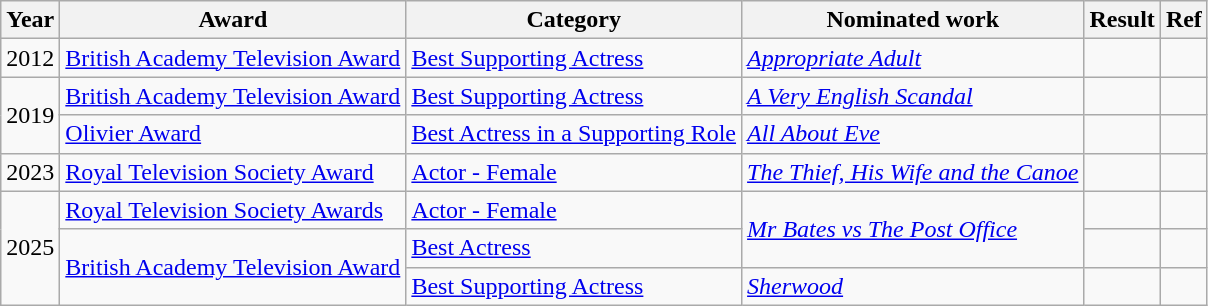<table class="wikitable">
<tr>
<th>Year</th>
<th>Award</th>
<th>Category</th>
<th>Nominated work</th>
<th>Result</th>
<th>Ref</th>
</tr>
<tr>
<td>2012</td>
<td><a href='#'>British Academy Television Award</a></td>
<td><a href='#'>Best Supporting Actress</a></td>
<td><em><a href='#'>Appropriate Adult</a></em></td>
<td></td>
<td></td>
</tr>
<tr>
<td rowspan="2">2019</td>
<td><a href='#'>British Academy Television Award</a></td>
<td><a href='#'>Best Supporting Actress</a></td>
<td><em><a href='#'>A Very English Scandal</a></em></td>
<td></td>
<td></td>
</tr>
<tr>
<td><a href='#'>Olivier Award</a></td>
<td><a href='#'>Best Actress in a Supporting Role</a></td>
<td><em><a href='#'>All About Eve</a></em></td>
<td></td>
<td></td>
</tr>
<tr>
<td>2023</td>
<td><a href='#'>Royal Television Society Award</a></td>
<td><a href='#'>Actor - Female</a></td>
<td><em><a href='#'>The Thief, His Wife and the Canoe</a></em></td>
<td></td>
<td></td>
</tr>
<tr>
<td rowspan="3">2025</td>
<td><a href='#'>Royal Television Society Awards</a></td>
<td><a href='#'>Actor - Female</a></td>
<td rowspan="2"><em><a href='#'>Mr Bates vs The Post Office</a></em></td>
<td></td>
<td></td>
</tr>
<tr>
<td rowspan="2"><a href='#'>British Academy Television Award</a></td>
<td><a href='#'>Best Actress</a></td>
<td></td>
<td></td>
</tr>
<tr>
<td><a href='#'>Best Supporting Actress</a></td>
<td><em><a href='#'>Sherwood</a></em></td>
<td></td>
<td></td>
</tr>
</table>
